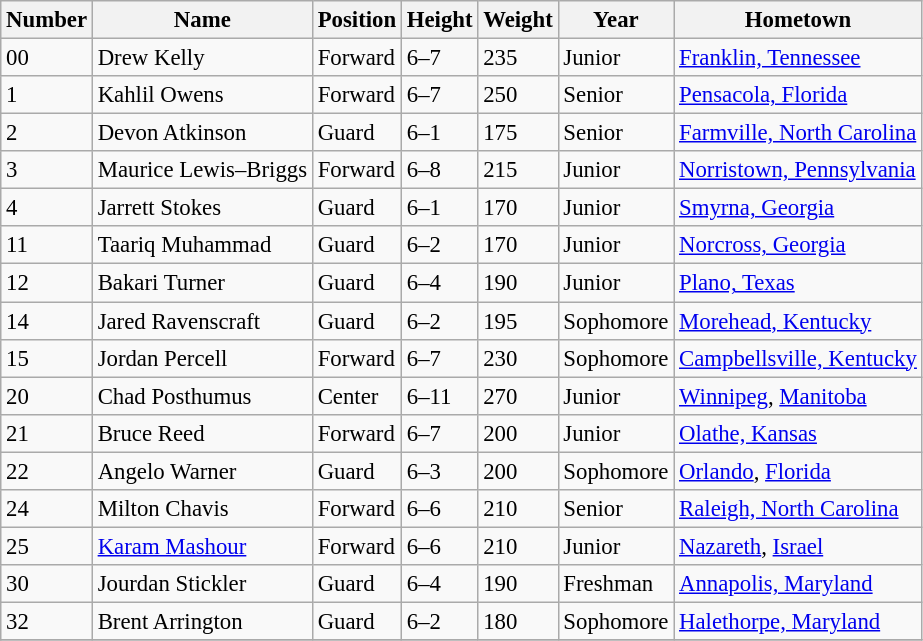<table class="wikitable" style="font-size: 95%;">
<tr>
<th>Number</th>
<th>Name</th>
<th>Position</th>
<th>Height</th>
<th>Weight</th>
<th>Year</th>
<th>Hometown</th>
</tr>
<tr>
<td>00</td>
<td>Drew Kelly</td>
<td>Forward</td>
<td>6–7</td>
<td>235</td>
<td>Junior</td>
<td><a href='#'>Franklin, Tennessee</a></td>
</tr>
<tr>
<td>1</td>
<td>Kahlil Owens</td>
<td>Forward</td>
<td>6–7</td>
<td>250</td>
<td>Senior</td>
<td><a href='#'>Pensacola, Florida</a></td>
</tr>
<tr>
<td>2</td>
<td>Devon Atkinson</td>
<td>Guard</td>
<td>6–1</td>
<td>175</td>
<td>Senior</td>
<td><a href='#'>Farmville, North Carolina</a></td>
</tr>
<tr>
<td>3</td>
<td>Maurice Lewis–Briggs</td>
<td>Forward</td>
<td>6–8</td>
<td>215</td>
<td>Junior</td>
<td><a href='#'>Norristown, Pennsylvania</a></td>
</tr>
<tr>
<td>4</td>
<td>Jarrett Stokes</td>
<td>Guard</td>
<td>6–1</td>
<td>170</td>
<td>Junior</td>
<td><a href='#'>Smyrna, Georgia</a></td>
</tr>
<tr>
<td>11</td>
<td>Taariq Muhammad</td>
<td>Guard</td>
<td>6–2</td>
<td>170</td>
<td>Junior</td>
<td><a href='#'>Norcross, Georgia</a></td>
</tr>
<tr>
<td>12</td>
<td>Bakari Turner</td>
<td>Guard</td>
<td>6–4</td>
<td>190</td>
<td>Junior</td>
<td><a href='#'>Plano, Texas</a></td>
</tr>
<tr>
<td>14</td>
<td>Jared Ravenscraft</td>
<td>Guard</td>
<td>6–2</td>
<td>195</td>
<td>Sophomore</td>
<td><a href='#'>Morehead, Kentucky</a></td>
</tr>
<tr>
<td>15</td>
<td>Jordan Percell</td>
<td>Forward</td>
<td>6–7</td>
<td>230</td>
<td>Sophomore</td>
<td><a href='#'>Campbellsville, Kentucky</a></td>
</tr>
<tr>
<td>20</td>
<td>Chad Posthumus</td>
<td>Center</td>
<td>6–11</td>
<td>270</td>
<td>Junior</td>
<td><a href='#'>Winnipeg</a>, <a href='#'>Manitoba</a></td>
</tr>
<tr>
<td>21</td>
<td>Bruce Reed</td>
<td>Forward</td>
<td>6–7</td>
<td>200</td>
<td>Junior</td>
<td><a href='#'>Olathe, Kansas</a></td>
</tr>
<tr>
<td>22</td>
<td>Angelo Warner</td>
<td>Guard</td>
<td>6–3</td>
<td>200</td>
<td>Sophomore</td>
<td><a href='#'>Orlando</a>, <a href='#'>Florida</a></td>
</tr>
<tr>
<td>24</td>
<td>Milton Chavis</td>
<td>Forward</td>
<td>6–6</td>
<td>210</td>
<td>Senior</td>
<td><a href='#'>Raleigh, North Carolina</a></td>
</tr>
<tr>
<td>25</td>
<td><a href='#'>Karam Mashour</a></td>
<td>Forward</td>
<td>6–6</td>
<td>210</td>
<td>Junior</td>
<td><a href='#'>Nazareth</a>, <a href='#'>Israel</a></td>
</tr>
<tr>
<td>30</td>
<td>Jourdan Stickler</td>
<td>Guard</td>
<td>6–4</td>
<td>190</td>
<td>Freshman</td>
<td><a href='#'>Annapolis, Maryland</a></td>
</tr>
<tr>
<td>32</td>
<td>Brent Arrington</td>
<td>Guard</td>
<td>6–2</td>
<td>180</td>
<td>Sophomore</td>
<td><a href='#'>Halethorpe, Maryland</a></td>
</tr>
<tr>
</tr>
</table>
